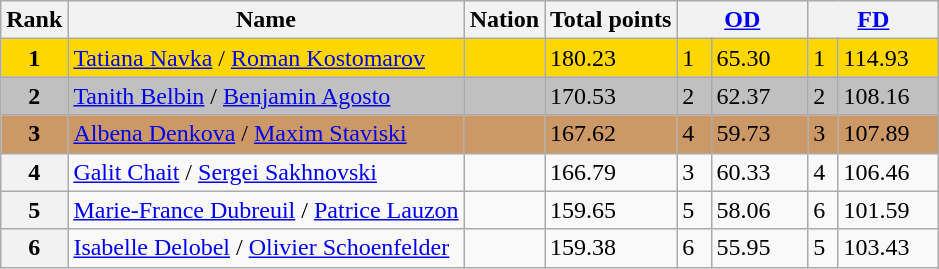<table class="wikitable">
<tr>
<th>Rank</th>
<th>Name</th>
<th>Nation</th>
<th>Total points</th>
<th colspan="2" width="80px"><a href='#'>OD</a></th>
<th colspan="2" width="80px"><a href='#'>FD</a></th>
</tr>
<tr bgcolor="gold">
<td align="center"><strong>1</strong></td>
<td><a href='#'>Tatiana Navka</a> / <a href='#'>Roman Kostomarov</a></td>
<td></td>
<td>180.23</td>
<td>1</td>
<td>65.30</td>
<td>1</td>
<td>114.93</td>
</tr>
<tr bgcolor="silver">
<td align="center"><strong>2</strong></td>
<td><a href='#'>Tanith Belbin</a> / <a href='#'>Benjamin Agosto</a></td>
<td></td>
<td>170.53</td>
<td>2</td>
<td>62.37</td>
<td>2</td>
<td>108.16</td>
</tr>
<tr bgcolor="cc9966">
<td align="center"><strong>3</strong></td>
<td><a href='#'>Albena Denkova</a> / <a href='#'>Maxim Staviski</a></td>
<td></td>
<td>167.62</td>
<td>4</td>
<td>59.73</td>
<td>3</td>
<td>107.89</td>
</tr>
<tr>
<th>4</th>
<td><a href='#'>Galit Chait</a> / <a href='#'>Sergei Sakhnovski</a></td>
<td></td>
<td>166.79</td>
<td>3</td>
<td>60.33</td>
<td>4</td>
<td>106.46</td>
</tr>
<tr>
<th>5</th>
<td><a href='#'>Marie-France Dubreuil</a> / <a href='#'>Patrice Lauzon</a></td>
<td></td>
<td>159.65</td>
<td>5</td>
<td>58.06</td>
<td>6</td>
<td>101.59</td>
</tr>
<tr>
<th>6</th>
<td><a href='#'>Isabelle Delobel</a> / <a href='#'>Olivier Schoenfelder</a></td>
<td></td>
<td>159.38</td>
<td>6</td>
<td>55.95</td>
<td>5</td>
<td>103.43</td>
</tr>
</table>
